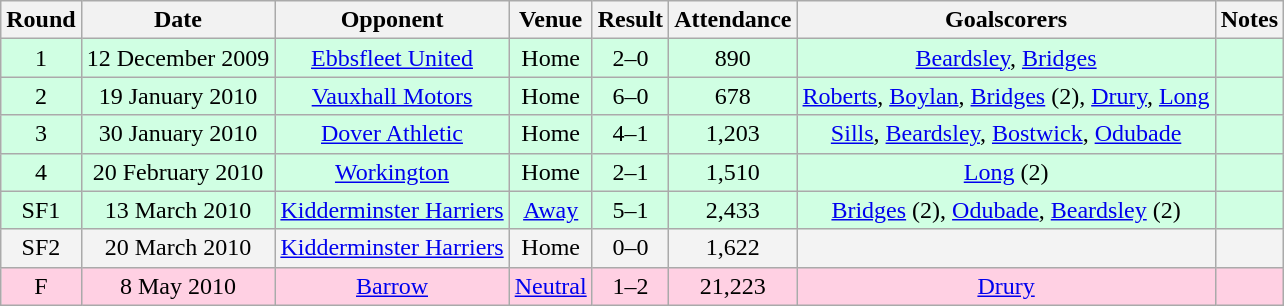<table class="wikitable" style="text-align:center;">
<tr>
<th>Round</th>
<th>Date</th>
<th>Opponent</th>
<th>Venue</th>
<th>Result</th>
<th>Attendance</th>
<th>Goalscorers</th>
<th>Notes</th>
</tr>
<tr style="background: #d0ffe3;">
<td>1</td>
<td>12 December 2009</td>
<td><a href='#'>Ebbsfleet United</a></td>
<td>Home</td>
<td>2–0</td>
<td>890</td>
<td><a href='#'>Beardsley</a>, <a href='#'>Bridges</a></td>
<td></td>
</tr>
<tr style="background: #d0ffe3;">
<td>2</td>
<td>19 January 2010</td>
<td><a href='#'>Vauxhall Motors</a></td>
<td>Home</td>
<td>6–0</td>
<td>678</td>
<td><a href='#'>Roberts</a>, <a href='#'>Boylan</a>, <a href='#'>Bridges</a> (2), <a href='#'>Drury</a>, <a href='#'>Long</a></td>
<td></td>
</tr>
<tr style="background: #d0ffe3;">
<td>3</td>
<td>30 January 2010</td>
<td><a href='#'>Dover Athletic</a></td>
<td>Home</td>
<td>4–1</td>
<td>1,203</td>
<td><a href='#'>Sills</a>, <a href='#'>Beardsley</a>, <a href='#'>Bostwick</a>, <a href='#'>Odubade</a></td>
<td></td>
</tr>
<tr style="background: #d0ffe3;">
<td>4</td>
<td>20 February 2010</td>
<td><a href='#'>Workington</a></td>
<td>Home</td>
<td>2–1</td>
<td>1,510</td>
<td><a href='#'>Long</a> (2)</td>
<td></td>
</tr>
<tr style="background: #d0ffe3;">
<td>SF1</td>
<td>13 March 2010</td>
<td><a href='#'>Kidderminster Harriers</a></td>
<td><a href='#'>Away</a></td>
<td>5–1</td>
<td>2,433</td>
<td><a href='#'>Bridges</a> (2), <a href='#'>Odubade</a>, <a href='#'>Beardsley</a> (2)</td>
<td></td>
</tr>
<tr style="background: #f3f3f3;">
<td>SF2</td>
<td>20 March 2010</td>
<td><a href='#'>Kidderminster Harriers</a></td>
<td>Home</td>
<td>0–0</td>
<td>1,622</td>
<td></td>
<td></td>
</tr>
<tr style="background: #ffd0e3;">
<td>F</td>
<td>8 May 2010</td>
<td><a href='#'>Barrow</a></td>
<td><a href='#'>Neutral</a></td>
<td>1–2</td>
<td>21,223</td>
<td><a href='#'>Drury</a></td>
<td></td>
</tr>
</table>
